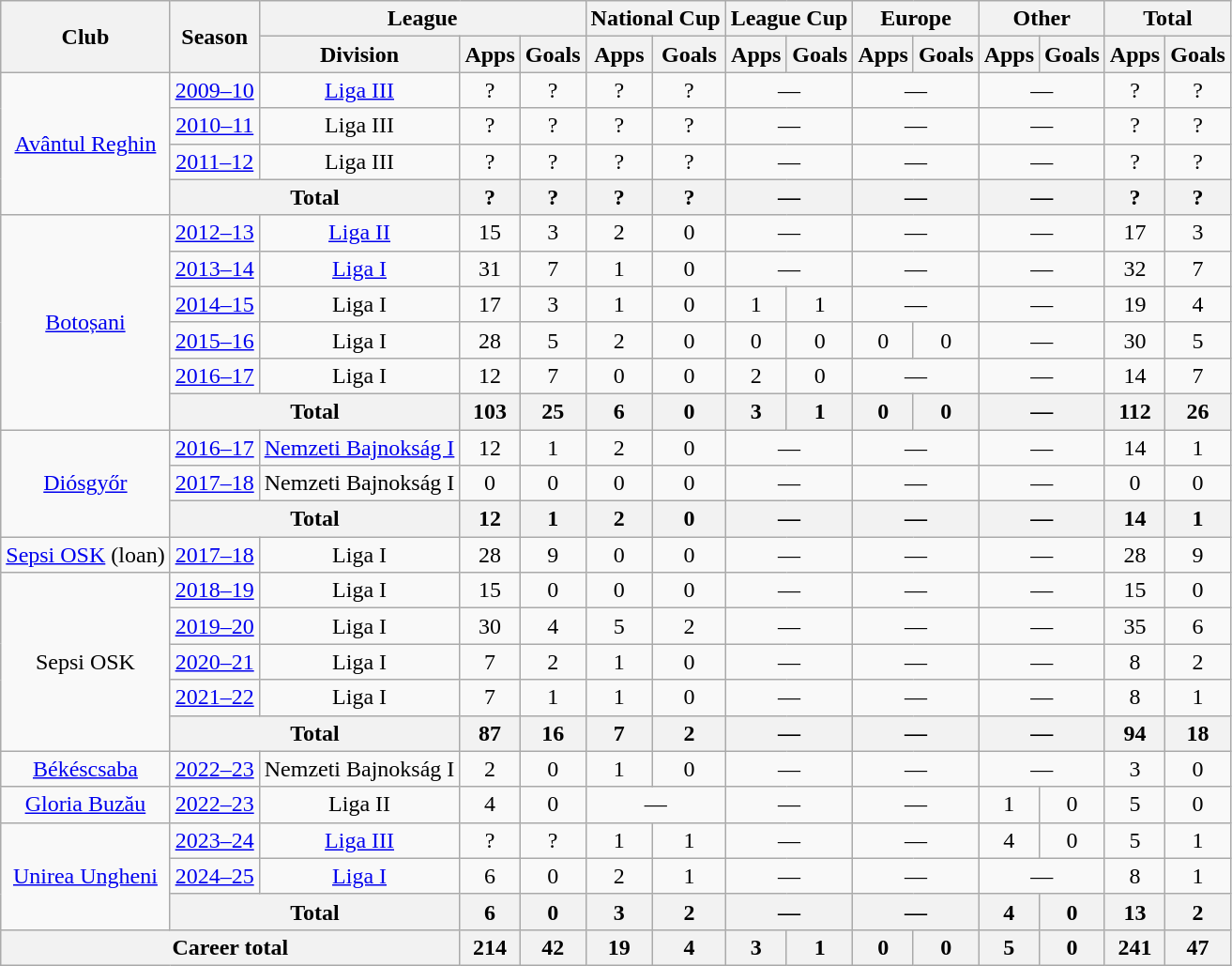<table class=wikitable style=text-align:center>
<tr>
<th rowspan=2>Club</th>
<th rowspan=2>Season</th>
<th colspan=3>League</th>
<th colspan=2>National Cup</th>
<th colspan=2>League Cup</th>
<th colspan=2>Europe</th>
<th colspan=2>Other</th>
<th colspan=2>Total</th>
</tr>
<tr>
<th>Division</th>
<th>Apps</th>
<th>Goals</th>
<th>Apps</th>
<th>Goals</th>
<th>Apps</th>
<th>Goals</th>
<th>Apps</th>
<th>Goals</th>
<th>Apps</th>
<th>Goals</th>
<th>Apps</th>
<th>Goals</th>
</tr>
<tr>
<td rowspan=4><a href='#'>Avântul Reghin</a></td>
<td><a href='#'>2009–10</a></td>
<td><a href='#'>Liga III</a></td>
<td>?</td>
<td>?</td>
<td>?</td>
<td>?</td>
<td colspan=2>—</td>
<td colspan=2>—</td>
<td colspan=2>—</td>
<td>?</td>
<td>?</td>
</tr>
<tr>
<td><a href='#'>2010–11</a></td>
<td>Liga III</td>
<td>?</td>
<td>?</td>
<td>?</td>
<td>?</td>
<td colspan=2>—</td>
<td colspan=2>—</td>
<td colspan=2>—</td>
<td>?</td>
<td>?</td>
</tr>
<tr>
<td><a href='#'>2011–12</a></td>
<td>Liga III</td>
<td>?</td>
<td>?</td>
<td>?</td>
<td>?</td>
<td colspan=2>—</td>
<td colspan=2>—</td>
<td colspan=2>—</td>
<td>?</td>
<td>?</td>
</tr>
<tr>
<th colspan=2>Total</th>
<th>?</th>
<th>?</th>
<th>?</th>
<th>?</th>
<th colspan=2>—</th>
<th colspan=2>—</th>
<th colspan=2>—</th>
<th>?</th>
<th>?</th>
</tr>
<tr>
<td rowspan=6><a href='#'>Botoșani</a></td>
<td><a href='#'>2012–13</a></td>
<td><a href='#'>Liga II</a></td>
<td>15</td>
<td>3</td>
<td>2</td>
<td>0</td>
<td colspan=2>—</td>
<td colspan=2>—</td>
<td colspan=2>—</td>
<td>17</td>
<td>3</td>
</tr>
<tr>
<td><a href='#'>2013–14</a></td>
<td><a href='#'>Liga I</a></td>
<td>31</td>
<td>7</td>
<td>1</td>
<td>0</td>
<td colspan=2>—</td>
<td colspan=2>—</td>
<td colspan=2>—</td>
<td>32</td>
<td>7</td>
</tr>
<tr>
<td><a href='#'>2014–15</a></td>
<td>Liga I</td>
<td>17</td>
<td>3</td>
<td>1</td>
<td>0</td>
<td>1</td>
<td>1</td>
<td colspan=2>—</td>
<td colspan=2>—</td>
<td>19</td>
<td>4</td>
</tr>
<tr>
<td><a href='#'>2015–16</a></td>
<td>Liga I</td>
<td>28</td>
<td>5</td>
<td>2</td>
<td>0</td>
<td>0</td>
<td>0</td>
<td>0</td>
<td>0</td>
<td colspan=2>—</td>
<td>30</td>
<td>5</td>
</tr>
<tr>
<td><a href='#'>2016–17</a></td>
<td>Liga I</td>
<td>12</td>
<td>7</td>
<td>0</td>
<td>0</td>
<td>2</td>
<td>0</td>
<td colspan=2>—</td>
<td colspan=2>—</td>
<td>14</td>
<td>7</td>
</tr>
<tr>
<th colspan=2>Total</th>
<th>103</th>
<th>25</th>
<th>6</th>
<th>0</th>
<th>3</th>
<th>1</th>
<th>0</th>
<th>0</th>
<th colspan=2>—</th>
<th>112</th>
<th>26</th>
</tr>
<tr>
<td rowspan=3><a href='#'>Diósgyőr</a></td>
<td><a href='#'>2016–17</a></td>
<td><a href='#'>Nemzeti Bajnokság I</a></td>
<td>12</td>
<td>1</td>
<td>2</td>
<td>0</td>
<td colspan=2>—</td>
<td colspan=2>—</td>
<td colspan=2>—</td>
<td>14</td>
<td>1</td>
</tr>
<tr>
<td><a href='#'>2017–18</a></td>
<td>Nemzeti Bajnokság I</td>
<td>0</td>
<td>0</td>
<td>0</td>
<td>0</td>
<td colspan=2>—</td>
<td colspan=2>—</td>
<td colspan=2>—</td>
<td>0</td>
<td>0</td>
</tr>
<tr>
<th colspan=2>Total</th>
<th>12</th>
<th>1</th>
<th>2</th>
<th>0</th>
<th colspan=2>—</th>
<th colspan=2>—</th>
<th colspan=2>—</th>
<th>14</th>
<th>1</th>
</tr>
<tr>
<td><a href='#'>Sepsi OSK</a> (loan)</td>
<td><a href='#'>2017–18</a></td>
<td>Liga I</td>
<td>28</td>
<td>9</td>
<td>0</td>
<td>0</td>
<td colspan=2>—</td>
<td colspan=2>—</td>
<td colspan=2>—</td>
<td>28</td>
<td>9</td>
</tr>
<tr>
<td rowspan=5>Sepsi OSK</td>
<td><a href='#'>2018–19</a></td>
<td>Liga I</td>
<td>15</td>
<td>0</td>
<td>0</td>
<td>0</td>
<td colspan=2>—</td>
<td colspan=2>—</td>
<td colspan=2>—</td>
<td>15</td>
<td>0</td>
</tr>
<tr>
<td><a href='#'>2019–20</a></td>
<td>Liga I</td>
<td>30</td>
<td>4</td>
<td>5</td>
<td>2</td>
<td colspan=2>—</td>
<td colspan=2>—</td>
<td colspan=2>—</td>
<td>35</td>
<td>6</td>
</tr>
<tr>
<td><a href='#'>2020–21</a></td>
<td>Liga I</td>
<td>7</td>
<td>2</td>
<td>1</td>
<td>0</td>
<td colspan=2>—</td>
<td colspan=2>—</td>
<td colspan=2>—</td>
<td>8</td>
<td>2</td>
</tr>
<tr>
<td><a href='#'>2021–22</a></td>
<td>Liga I</td>
<td>7</td>
<td>1</td>
<td>1</td>
<td>0</td>
<td colspan=2>—</td>
<td colspan=2>—</td>
<td colspan=2>—</td>
<td>8</td>
<td>1</td>
</tr>
<tr>
<th colspan=2>Total</th>
<th>87</th>
<th>16</th>
<th>7</th>
<th>2</th>
<th colspan=2>—</th>
<th colspan=2>—</th>
<th colspan=2>—</th>
<th>94</th>
<th>18</th>
</tr>
<tr>
<td><a href='#'>Békéscsaba</a></td>
<td><a href='#'>2022–23</a></td>
<td>Nemzeti Bajnokság I</td>
<td>2</td>
<td>0</td>
<td>1</td>
<td>0</td>
<td colspan=2>—</td>
<td colspan=2>—</td>
<td colspan=2>—</td>
<td>3</td>
<td>0</td>
</tr>
<tr>
<td><a href='#'>Gloria Buzău</a></td>
<td><a href='#'>2022–23</a></td>
<td>Liga II</td>
<td>4</td>
<td>0</td>
<td colspan=2>—</td>
<td colspan=2>—</td>
<td colspan=2>—</td>
<td>1</td>
<td>0</td>
<td>5</td>
<td>0</td>
</tr>
<tr>
<td rowspan=3><a href='#'>Unirea Ungheni</a></td>
<td><a href='#'>2023–24</a></td>
<td><a href='#'>Liga III</a></td>
<td>?</td>
<td>?</td>
<td>1</td>
<td>1</td>
<td colspan=2>—</td>
<td colspan=2>—</td>
<td>4</td>
<td>0</td>
<td>5</td>
<td>1</td>
</tr>
<tr>
<td><a href='#'>2024–25</a></td>
<td><a href='#'>Liga I</a></td>
<td>6</td>
<td>0</td>
<td>2</td>
<td>1</td>
<td colspan=2>—</td>
<td colspan=2>—</td>
<td colspan=2>—</td>
<td>8</td>
<td>1</td>
</tr>
<tr>
<th colspan=2>Total</th>
<th>6</th>
<th>0</th>
<th>3</th>
<th>2</th>
<th colspan=2>—</th>
<th colspan=2>—</th>
<th>4</th>
<th>0</th>
<th>13</th>
<th>2</th>
</tr>
<tr>
<th colspan=3>Career total</th>
<th>214</th>
<th>42</th>
<th>19</th>
<th>4</th>
<th>3</th>
<th>1</th>
<th>0</th>
<th>0</th>
<th>5</th>
<th>0</th>
<th>241</th>
<th>47</th>
</tr>
</table>
